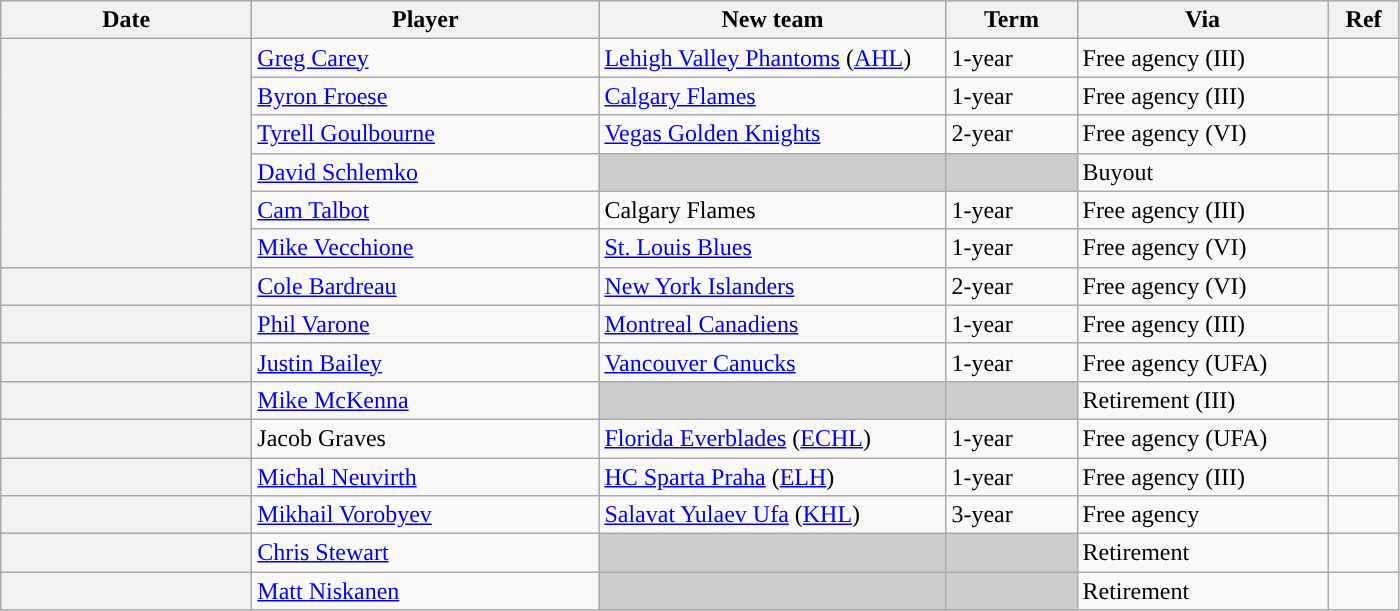<table class="wikitable plainrowheaders">
<tr style="background:#ddd; text-align:center;">
<th style="width: 10em;">Date</th>
<th style="width: 14em;">Player</th>
<th style="width: 14em;">New team</th>
<th style="width: 5em;">Term</th>
<th style="width: 10em;">Via</th>
<th style="width: 2.5em;">Ref</th>
</tr>
<tr>
<th scope="row" rowspan=6></th>
<td><a href='#'>Greg Carey</a></td>
<td><a href='#'>Lehigh Valley Phantoms</a> (<a href='#'>AHL</a>)</td>
<td>1-year</td>
<td>Free agency (III)</td>
<td></td>
</tr>
<tr>
<td><a href='#'>Byron Froese</a></td>
<td><a href='#'>Calgary Flames</a></td>
<td>1-year</td>
<td>Free agency (III)</td>
<td></td>
</tr>
<tr>
<td><a href='#'>Tyrell Goulbourne</a></td>
<td><a href='#'>Vegas Golden Knights</a></td>
<td>2-year</td>
<td>Free agency (VI)</td>
<td></td>
</tr>
<tr>
<td><a href='#'>David Schlemko</a></td>
<td style="background:#ccc"></td>
<td style="background:#ccc"></td>
<td>Buyout</td>
<td></td>
</tr>
<tr>
<td><a href='#'>Cam Talbot</a></td>
<td>Calgary Flames</td>
<td>1-year</td>
<td>Free agency (III)</td>
<td></td>
</tr>
<tr>
<td><a href='#'>Mike Vecchione</a></td>
<td><a href='#'>St. Louis Blues</a></td>
<td>1-year</td>
<td>Free agency (VI)</td>
<td></td>
</tr>
<tr>
<th scope="row"></th>
<td><a href='#'>Cole Bardreau</a></td>
<td><a href='#'>New York Islanders</a></td>
<td>2-year</td>
<td>Free agency (VI)</td>
<td></td>
</tr>
<tr>
<th scope="row"></th>
<td><a href='#'>Phil Varone</a></td>
<td><a href='#'>Montreal Canadiens</a></td>
<td>1-year</td>
<td>Free agency (III)</td>
<td></td>
</tr>
<tr>
<th scope="row"></th>
<td><a href='#'>Justin Bailey</a></td>
<td><a href='#'>Vancouver Canucks</a></td>
<td>1-year</td>
<td>Free agency (UFA)</td>
<td></td>
</tr>
<tr>
<th scope="row"></th>
<td><a href='#'>Mike McKenna</a></td>
<td style="background:#ccc"></td>
<td style="background:#ccc"></td>
<td>Retirement (III)</td>
<td></td>
</tr>
<tr>
<th scope="row"></th>
<td>Jacob Graves</td>
<td><a href='#'>Florida Everblades</a> (<a href='#'>ECHL</a>)</td>
<td>1-year</td>
<td>Free agency (UFA)</td>
<td></td>
</tr>
<tr>
<th scope="row"></th>
<td><a href='#'>Michal Neuvirth</a></td>
<td><a href='#'>HC Sparta Praha</a> (<a href='#'>ELH</a>)</td>
<td>1-year</td>
<td>Free agency (III)</td>
<td></td>
</tr>
<tr>
<th scope="row"></th>
<td><a href='#'>Mikhail Vorobyev</a></td>
<td><a href='#'>Salavat Yulaev Ufa</a> (<a href='#'>KHL</a>)</td>
<td>3-year</td>
<td>Free agency</td>
<td></td>
</tr>
<tr>
<th scope="row"></th>
<td><a href='#'>Chris Stewart</a></td>
<td style="background:#ccc"></td>
<td style="background:#ccc"></td>
<td>Retirement</td>
<td></td>
</tr>
<tr>
<th scope="row"></th>
<td><a href='#'>Matt Niskanen</a></td>
<td style="background:#ccc"></td>
<td style="background:#ccc"></td>
<td>Retirement</td>
<td></td>
</tr>
</table>
